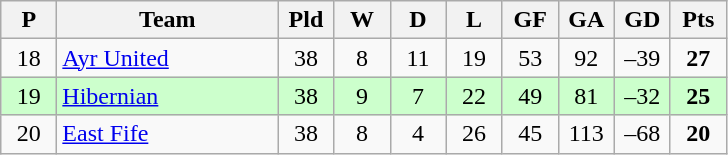<table class="wikitable" style="text-align: center;">
<tr>
<th width=30>P</th>
<th width=140>Team</th>
<th width=30>Pld</th>
<th width=30>W</th>
<th width=30>D</th>
<th width=30>L</th>
<th width=30>GF</th>
<th width=30>GA</th>
<th width=30>GD</th>
<th width=30>Pts</th>
</tr>
<tr>
<td>18</td>
<td align=left><a href='#'>Ayr United</a></td>
<td>38</td>
<td>8</td>
<td>11</td>
<td>19</td>
<td>53</td>
<td>92</td>
<td>–39</td>
<td><strong>27</strong></td>
</tr>
<tr style="background:#ccffcc;">
<td>19</td>
<td align=left><a href='#'>Hibernian</a></td>
<td>38</td>
<td>9</td>
<td>7</td>
<td>22</td>
<td>49</td>
<td>81</td>
<td>–32</td>
<td><strong>25</strong></td>
</tr>
<tr>
<td>20</td>
<td align=left><a href='#'>East Fife</a></td>
<td>38</td>
<td>8</td>
<td>4</td>
<td>26</td>
<td>45</td>
<td>113</td>
<td>–68</td>
<td><strong>20</strong></td>
</tr>
</table>
